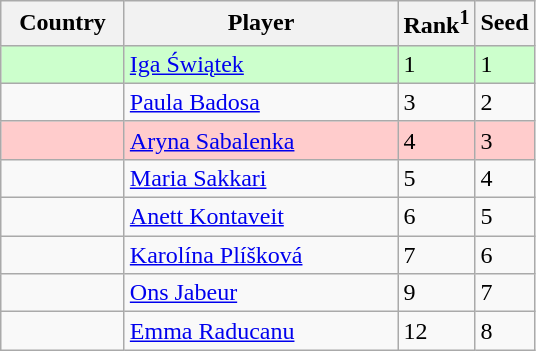<table class=wikitable>
<tr>
<th width="75">Country</th>
<th width="175">Player</th>
<th>Rank<sup>1</sup></th>
<th>Seed</th>
</tr>
<tr style="background:#cfc;">
<td></td>
<td><a href='#'>Iga Świątek</a></td>
<td>1</td>
<td>1</td>
</tr>
<tr>
<td></td>
<td><a href='#'>Paula Badosa</a></td>
<td>3</td>
<td>2</td>
</tr>
<tr style="background:#fcc;">
<td></td>
<td><a href='#'>Aryna Sabalenka</a></td>
<td>4</td>
<td>3</td>
</tr>
<tr>
<td></td>
<td><a href='#'>Maria Sakkari</a></td>
<td>5</td>
<td>4</td>
</tr>
<tr>
<td></td>
<td><a href='#'>Anett Kontaveit</a></td>
<td>6</td>
<td>5</td>
</tr>
<tr>
<td></td>
<td><a href='#'>Karolína Plíšková</a></td>
<td>7</td>
<td>6</td>
</tr>
<tr>
<td></td>
<td><a href='#'>Ons Jabeur</a></td>
<td>9</td>
<td>7</td>
</tr>
<tr>
<td></td>
<td><a href='#'>Emma Raducanu</a></td>
<td>12</td>
<td>8</td>
</tr>
</table>
